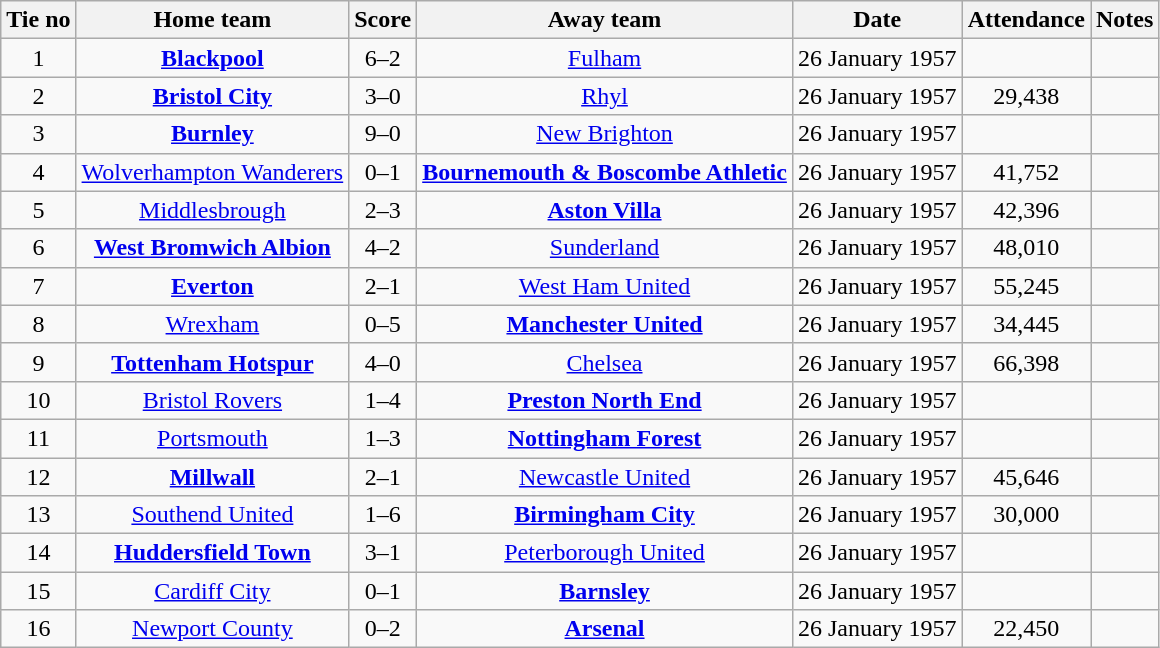<table class="wikitable" style="text-align: center">
<tr>
<th>Tie no</th>
<th>Home team</th>
<th>Score</th>
<th>Away team</th>
<th>Date</th>
<th>Attendance</th>
<th>Notes</th>
</tr>
<tr>
<td>1</td>
<td><strong><a href='#'>Blackpool</a></strong></td>
<td>6–2</td>
<td><a href='#'>Fulham</a></td>
<td>26 January 1957</td>
<td></td>
<td></td>
</tr>
<tr>
<td>2</td>
<td><strong><a href='#'>Bristol City</a></strong></td>
<td>3–0</td>
<td><a href='#'>Rhyl</a></td>
<td>26 January 1957</td>
<td>29,438</td>
<td></td>
</tr>
<tr>
<td>3</td>
<td><strong><a href='#'>Burnley</a></strong></td>
<td>9–0</td>
<td><a href='#'>New Brighton</a></td>
<td>26 January 1957</td>
<td></td>
<td></td>
</tr>
<tr>
<td>4</td>
<td><a href='#'>Wolverhampton Wanderers</a></td>
<td>0–1</td>
<td><strong><a href='#'>Bournemouth & Boscombe Athletic</a></strong></td>
<td>26 January 1957</td>
<td>41,752</td>
<td></td>
</tr>
<tr>
<td>5</td>
<td><a href='#'>Middlesbrough</a></td>
<td>2–3</td>
<td><strong><a href='#'>Aston Villa</a></strong></td>
<td>26 January 1957</td>
<td>42,396</td>
<td></td>
</tr>
<tr>
<td>6</td>
<td><strong><a href='#'>West Bromwich Albion</a></strong></td>
<td>4–2</td>
<td><a href='#'>Sunderland</a></td>
<td>26 January 1957</td>
<td>48,010</td>
<td></td>
</tr>
<tr>
<td>7</td>
<td><strong><a href='#'>Everton</a></strong></td>
<td>2–1</td>
<td><a href='#'>West Ham United</a></td>
<td>26 January 1957</td>
<td>55,245</td>
<td></td>
</tr>
<tr>
<td>8</td>
<td><a href='#'>Wrexham</a></td>
<td>0–5</td>
<td><strong><a href='#'>Manchester United</a></strong></td>
<td>26 January 1957</td>
<td>34,445</td>
<td></td>
</tr>
<tr>
<td>9</td>
<td><strong><a href='#'>Tottenham Hotspur</a></strong></td>
<td>4–0</td>
<td><a href='#'>Chelsea</a></td>
<td>26 January 1957</td>
<td>66,398</td>
<td></td>
</tr>
<tr>
<td>10</td>
<td><a href='#'>Bristol Rovers</a></td>
<td>1–4</td>
<td><strong><a href='#'>Preston North End</a></strong></td>
<td>26 January 1957</td>
<td></td>
<td></td>
</tr>
<tr>
<td>11</td>
<td><a href='#'>Portsmouth</a></td>
<td>1–3</td>
<td><strong><a href='#'>Nottingham Forest</a></strong></td>
<td>26 January 1957</td>
<td></td>
<td></td>
</tr>
<tr>
<td>12</td>
<td><strong><a href='#'>Millwall</a></strong></td>
<td>2–1</td>
<td><a href='#'>Newcastle United</a></td>
<td>26 January 1957</td>
<td>45,646</td>
<td></td>
</tr>
<tr>
<td>13</td>
<td><a href='#'>Southend United</a></td>
<td>1–6</td>
<td><strong><a href='#'>Birmingham City</a></strong></td>
<td>26 January 1957</td>
<td>30,000</td>
<td></td>
</tr>
<tr>
<td>14</td>
<td><strong><a href='#'>Huddersfield Town</a></strong></td>
<td>3–1</td>
<td><a href='#'>Peterborough United</a></td>
<td>26 January 1957</td>
<td></td>
<td></td>
</tr>
<tr>
<td>15</td>
<td><a href='#'>Cardiff City</a></td>
<td>0–1</td>
<td><strong><a href='#'>Barnsley</a></strong></td>
<td>26 January 1957</td>
<td></td>
<td></td>
</tr>
<tr>
<td>16</td>
<td><a href='#'>Newport County</a></td>
<td>0–2</td>
<td><strong><a href='#'>Arsenal</a></strong></td>
<td>26 January 1957</td>
<td>22,450</td>
<td></td>
</tr>
</table>
